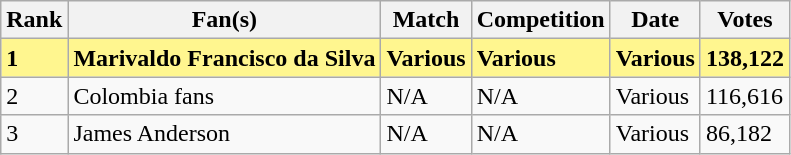<table class="wikitable">
<tr>
<th>Rank</th>
<th>Fan(s)</th>
<th>Match</th>
<th>Competition</th>
<th>Date</th>
<th>Votes</th>
</tr>
<tr style="background-color: #FFF68F; font-weight: bold;">
<td>1</td>
<td> Marivaldo Francisco da Silva</td>
<td>Various</td>
<td>Various</td>
<td>Various</td>
<td>138,122</td>
</tr>
<tr>
<td>2</td>
<td> Colombia fans</td>
<td>N/A</td>
<td>N/A</td>
<td>Various</td>
<td>116,616</td>
</tr>
<tr>
<td>3</td>
<td> James Anderson</td>
<td>N/A</td>
<td>N/A</td>
<td>Various</td>
<td>86,182</td>
</tr>
</table>
